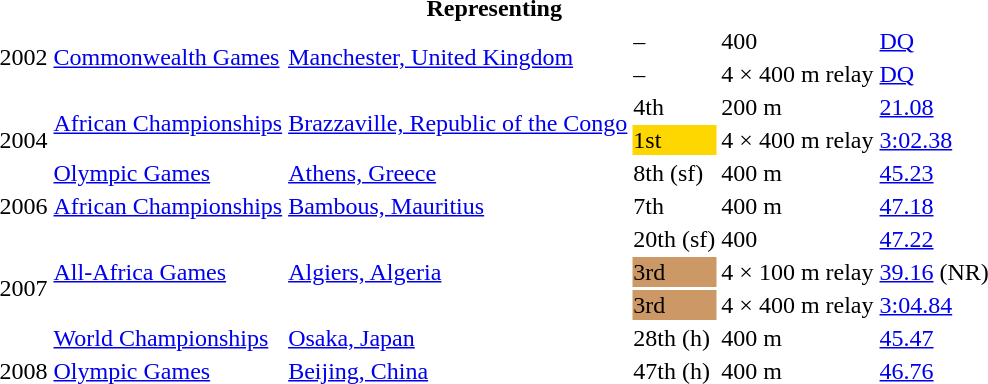<table>
<tr>
<th colspan="6">Representing </th>
</tr>
<tr>
<td rowspan=2>2002</td>
<td rowspan=2><a href='#'>Commonwealth Games</a></td>
<td rowspan=2><a href='#'>Manchester, United Kingdom</a></td>
<td>–</td>
<td>400</td>
<td><a href='#'>DQ</a></td>
</tr>
<tr>
<td>–</td>
<td>4 × 400 m relay</td>
<td><a href='#'>DQ</a></td>
</tr>
<tr>
<td rowspan=3>2004</td>
<td rowspan=2><a href='#'>African Championships</a></td>
<td rowspan=2><a href='#'>Brazzaville, Republic of the Congo</a></td>
<td>4th</td>
<td>200 m</td>
<td><a href='#'>21.08</a></td>
</tr>
<tr>
<td bgcolor=gold>1st</td>
<td>4 × 400 m relay</td>
<td><a href='#'>3:02.38</a></td>
</tr>
<tr>
<td><a href='#'>Olympic Games</a></td>
<td><a href='#'>Athens, Greece</a></td>
<td>8th (sf)</td>
<td>400 m</td>
<td><a href='#'>45.23</a></td>
</tr>
<tr>
<td>2006</td>
<td><a href='#'>African Championships</a></td>
<td><a href='#'>Bambous, Mauritius</a></td>
<td>7th</td>
<td>400 m</td>
<td><a href='#'>47.18</a></td>
</tr>
<tr>
<td rowspan=4>2007</td>
<td rowspan=3><a href='#'>All-Africa Games</a></td>
<td rowspan=3><a href='#'>Algiers, Algeria</a></td>
<td>20th (sf)</td>
<td>400</td>
<td><a href='#'>47.22</a></td>
</tr>
<tr>
<td bgcolor="cc9966">3rd</td>
<td>4 × 100 m relay</td>
<td><a href='#'>39.16</a> (NR)</td>
</tr>
<tr>
<td bgcolor="cc9966">3rd</td>
<td>4 × 400 m relay</td>
<td><a href='#'>3:04.84</a></td>
</tr>
<tr>
<td><a href='#'>World Championships</a></td>
<td><a href='#'>Osaka, Japan</a></td>
<td>28th (h)</td>
<td>400 m</td>
<td><a href='#'>45.47</a></td>
</tr>
<tr>
<td>2008</td>
<td><a href='#'>Olympic Games</a></td>
<td><a href='#'>Beijing, China</a></td>
<td>47th (h)</td>
<td>400 m</td>
<td><a href='#'>46.76</a></td>
</tr>
</table>
